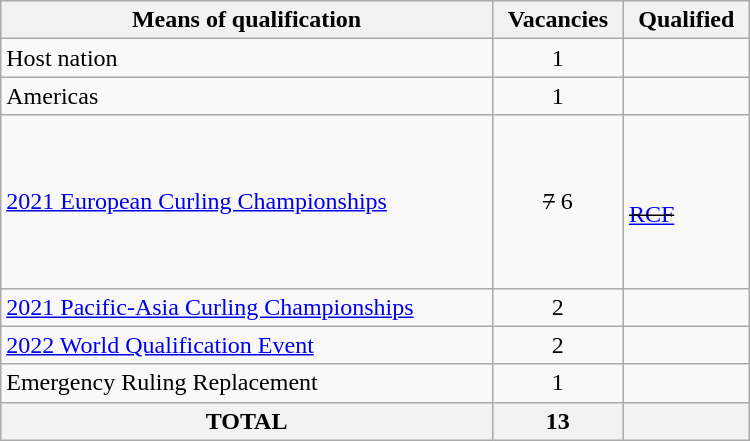<table class="wikitable" style="width:500px;">
<tr>
<th scope="col">Means of qualification</th>
<th scope="col">Vacancies</th>
<th scope="col">Qualified</th>
</tr>
<tr>
<td>Host nation</td>
<td align=center>1</td>
<td></td>
</tr>
<tr>
<td>Americas</td>
<td align=center>1</td>
<td></td>
</tr>
<tr>
<td><a href='#'>2021 European Curling Championships</a></td>
<td align=center><s>7</s> 6</td>
<td><br><br><br><s> <a href='#'>RCF</a></s><br><br><br></td>
</tr>
<tr>
<td><a href='#'>2021 Pacific-Asia Curling Championships</a></td>
<td align=center>2</td>
<td><br></td>
</tr>
<tr>
<td><a href='#'>2022 World Qualification Event</a></td>
<td align=center>2</td>
<td><br></td>
</tr>
<tr>
<td>Emergency Ruling Replacement</td>
<td align=center>1</td>
<td></td>
</tr>
<tr>
<th>TOTAL</th>
<th>13</th>
<th></th>
</tr>
</table>
